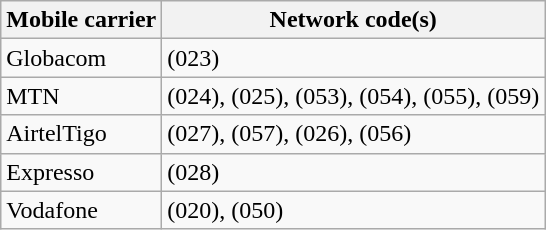<table class="wikitable">
<tr>
<th>Mobile carrier</th>
<th>Network code(s)</th>
</tr>
<tr>
<td>Globacom</td>
<td>(023)</td>
</tr>
<tr>
<td>MTN</td>
<td>(024), (025), (053), (054), (055), (059)</td>
</tr>
<tr>
<td>AirtelTigo</td>
<td>(027), (057), (026), (056)</td>
</tr>
<tr>
<td>Expresso</td>
<td>(028)</td>
</tr>
<tr>
<td>Vodafone</td>
<td>(020), (050)</td>
</tr>
</table>
